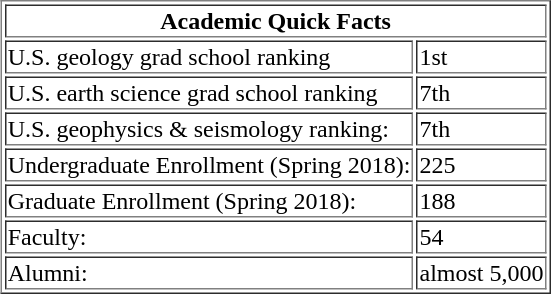<table align="right" border="1">
<tr>
<td colspan="2" style="text-align:center;"><strong>Academic Quick Facts</strong></td>
</tr>
<tr>
<td>U.S. geology grad school ranking</td>
<td>1st</td>
</tr>
<tr>
<td>U.S. earth science grad school ranking</td>
<td>7th</td>
</tr>
<tr>
<td>U.S. geophysics & seismology ranking:</td>
<td>7th</td>
</tr>
<tr>
<td>Undergraduate Enrollment (Spring 2018):</td>
<td>225</td>
</tr>
<tr>
<td>Graduate Enrollment (Spring 2018):</td>
<td>188</td>
</tr>
<tr>
<td>Faculty:</td>
<td>54</td>
</tr>
<tr>
<td>Alumni:</td>
<td>almost 5,000</td>
</tr>
</table>
